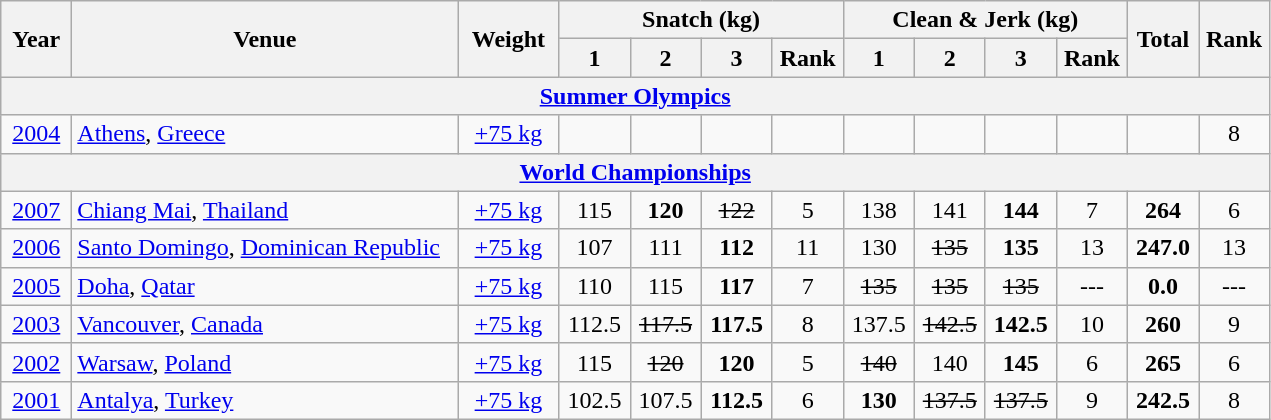<table class = "wikitable" style="text-align:center;">
<tr>
<th rowspan=2 width=40>Year</th>
<th rowspan=2 width=250>Venue</th>
<th rowspan=2 width=60>Weight</th>
<th colspan=4>Snatch (kg)</th>
<th colspan=4>Clean & Jerk (kg)</th>
<th rowspan=2 width=40>Total</th>
<th rowspan=2 width=40>Rank</th>
</tr>
<tr>
<th width=40>1</th>
<th width=40>2</th>
<th width=40>3</th>
<th width=40>Rank</th>
<th width=40>1</th>
<th width=40>2</th>
<th width=40>3</th>
<th width=40>Rank</th>
</tr>
<tr>
<th colspan=13><a href='#'>Summer Olympics</a></th>
</tr>
<tr>
<td><a href='#'>2004</a></td>
<td align=left> <a href='#'>Athens</a>, <a href='#'>Greece</a></td>
<td><a href='#'>+75 kg</a></td>
<td></td>
<td></td>
<td></td>
<td></td>
<td></td>
<td></td>
<td></td>
<td></td>
<td></td>
<td>8</td>
</tr>
<tr>
<th colspan=13><a href='#'>World Championships</a></th>
</tr>
<tr>
<td><a href='#'>2007</a></td>
<td align=left> <a href='#'>Chiang Mai</a>, <a href='#'>Thailand</a></td>
<td><a href='#'>+75 kg</a></td>
<td>115</td>
<td><strong>120</strong></td>
<td><s>122</s></td>
<td>5</td>
<td>138</td>
<td>141</td>
<td><strong>144</strong></td>
<td>7</td>
<td><strong>264</strong></td>
<td>6</td>
</tr>
<tr>
<td><a href='#'>2006</a></td>
<td align=left> <a href='#'>Santo Domingo</a>, <a href='#'>Dominican Republic</a></td>
<td><a href='#'>+75 kg</a></td>
<td>107</td>
<td>111</td>
<td><strong>112</strong></td>
<td>11</td>
<td>130</td>
<td><s>135</s></td>
<td><strong>135</strong></td>
<td>13</td>
<td><strong>247.0</strong></td>
<td>13</td>
</tr>
<tr>
<td><a href='#'>2005</a></td>
<td align=left> <a href='#'>Doha</a>, <a href='#'>Qatar</a></td>
<td><a href='#'>+75 kg</a></td>
<td>110</td>
<td>115</td>
<td><strong>117</strong></td>
<td>7</td>
<td><s>135</s></td>
<td><s>135</s></td>
<td><s>135</s></td>
<td>---</td>
<td><strong>0.0</strong></td>
<td>---</td>
</tr>
<tr>
<td><a href='#'>2003</a></td>
<td align=left> <a href='#'>Vancouver</a>, <a href='#'>Canada</a></td>
<td><a href='#'>+75 kg</a></td>
<td>112.5</td>
<td><s>117.5</s></td>
<td><strong>117.5</strong></td>
<td>8</td>
<td>137.5</td>
<td><s>142.5</s></td>
<td><strong>142.5</strong></td>
<td>10</td>
<td><strong>260</strong></td>
<td>9</td>
</tr>
<tr>
<td><a href='#'>2002</a></td>
<td align=left> <a href='#'>Warsaw</a>, <a href='#'>Poland</a></td>
<td><a href='#'>+75 kg</a></td>
<td>115</td>
<td><s>120</s></td>
<td><strong>120</strong></td>
<td>5</td>
<td><s>140</s></td>
<td>140</td>
<td><strong>145</strong></td>
<td>6</td>
<td><strong>265</strong></td>
<td>6</td>
</tr>
<tr>
<td><a href='#'>2001</a></td>
<td align=left> <a href='#'>Antalya</a>, <a href='#'>Turkey</a></td>
<td><a href='#'>+75 kg</a></td>
<td>102.5</td>
<td>107.5</td>
<td><strong>112.5</strong></td>
<td>6</td>
<td><strong>130</strong></td>
<td><s>137.5</s></td>
<td><s>137.5</s></td>
<td>9</td>
<td><strong>242.5</strong></td>
<td>8</td>
</tr>
</table>
